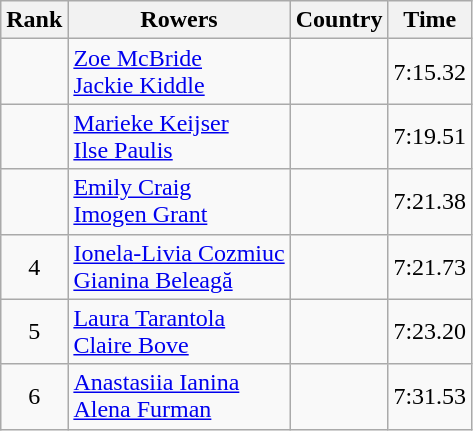<table class="wikitable" style="text-align:center">
<tr>
<th>Rank</th>
<th>Rowers</th>
<th>Country</th>
<th>Time</th>
</tr>
<tr>
<td></td>
<td align="left"><a href='#'>Zoe McBride</a><br><a href='#'>Jackie Kiddle</a></td>
<td align="left"></td>
<td>7:15.32</td>
</tr>
<tr>
<td></td>
<td align="left"><a href='#'>Marieke Keijser</a><br><a href='#'>Ilse Paulis</a></td>
<td align="left"></td>
<td>7:19.51</td>
</tr>
<tr>
<td></td>
<td align="left"><a href='#'>Emily Craig</a><br><a href='#'>Imogen Grant</a></td>
<td align="left"></td>
<td>7:21.38</td>
</tr>
<tr>
<td>4</td>
<td align="left"><a href='#'>Ionela-Livia Cozmiuc</a><br><a href='#'>Gianina Beleagă</a></td>
<td align="left"></td>
<td>7:21.73</td>
</tr>
<tr>
<td>5</td>
<td align="left"><a href='#'>Laura Tarantola</a><br><a href='#'>Claire Bove</a></td>
<td align="left"></td>
<td>7:23.20</td>
</tr>
<tr>
<td>6</td>
<td align="left"><a href='#'>Anastasiia Ianina</a><br><a href='#'>Alena Furman</a></td>
<td align="left"></td>
<td>7:31.53</td>
</tr>
</table>
